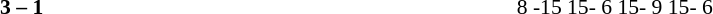<table width=100% cellspacing=1>
<tr>
<th width=20%></th>
<th width=12%></th>
<th width=20%></th>
<th width=33%></th>
<td></td>
</tr>
<tr style=font-size:90%>
<td align=right></td>
<td align=center><strong>3 – 1</strong></td>
<td><strong></strong></td>
<td>8 -15 15- 6 15- 9 15- 6</td>
</tr>
</table>
